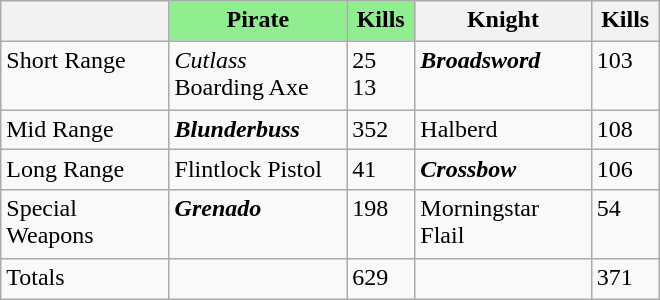<table class="wikitable" style="text-align:left; width:440px; height:200px">
<tr valign="top">
<th style="width:120px;"></th>
<th style="width:120px; background:lightgreen;">Pirate</th>
<th style="width:40px; background:lightgreen;">Kills</th>
<th style="width:120px;">Knight</th>
<th style="width:40px;">Kills</th>
</tr>
<tr valign="top">
<td>Short Range</td>
<td><em>Cutlass</em><br>Boarding Axe</td>
<td>25<br>13</td>
<td><strong><em>Broadsword</em></strong></td>
<td>103</td>
</tr>
<tr valign="top">
<td>Mid Range</td>
<td><strong><em>Blunderbuss</em></strong></td>
<td>352</td>
<td>Halberd</td>
<td>108</td>
</tr>
<tr valign="top">
<td>Long Range</td>
<td>Flintlock Pistol</td>
<td>41</td>
<td><strong><em>Crossbow</em></strong></td>
<td>106</td>
</tr>
<tr valign="top">
<td>Special Weapons</td>
<td><strong><em>Grenado</em></strong></td>
<td>198</td>
<td>Morningstar Flail</td>
<td>54</td>
</tr>
<tr valign="top">
<td>Totals</td>
<td></td>
<td>629</td>
<td></td>
<td>371</td>
</tr>
</table>
